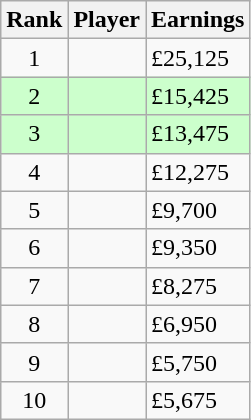<table class="wikitable" text-align:right; margin-left:1em">
<tr>
<th>Rank</th>
<th>Player</th>
<th>Earnings</th>
</tr>
<tr>
<td align=center>1</td>
<td style="text-align:left"></td>
<td>£25,125</td>
</tr>
<tr style="background-color:#ccffcc">
<td align=center>2</td>
<td style="text-align:left"></td>
<td>£15,425</td>
</tr>
<tr style="background-color:#ccffcc">
<td align=center>3</td>
<td style="text-align:left"></td>
<td>£13,475</td>
</tr>
<tr>
<td align=center>4</td>
<td style="text-align:left"></td>
<td>£12,275</td>
</tr>
<tr>
<td align=center>5</td>
<td style="text-align:left"></td>
<td>£9,700</td>
</tr>
<tr>
<td align=center>6</td>
<td style="text-align:left"></td>
<td>£9,350</td>
</tr>
<tr>
<td align=center>7</td>
<td style="text-align:left"></td>
<td>£8,275</td>
</tr>
<tr>
<td align=center>8</td>
<td style="text-align:left"></td>
<td>£6,950</td>
</tr>
<tr>
<td align=center>9</td>
<td style="text-align:left"></td>
<td>£5,750</td>
</tr>
<tr>
<td align=center>10</td>
<td style="text-align:left"></td>
<td>£5,675</td>
</tr>
</table>
